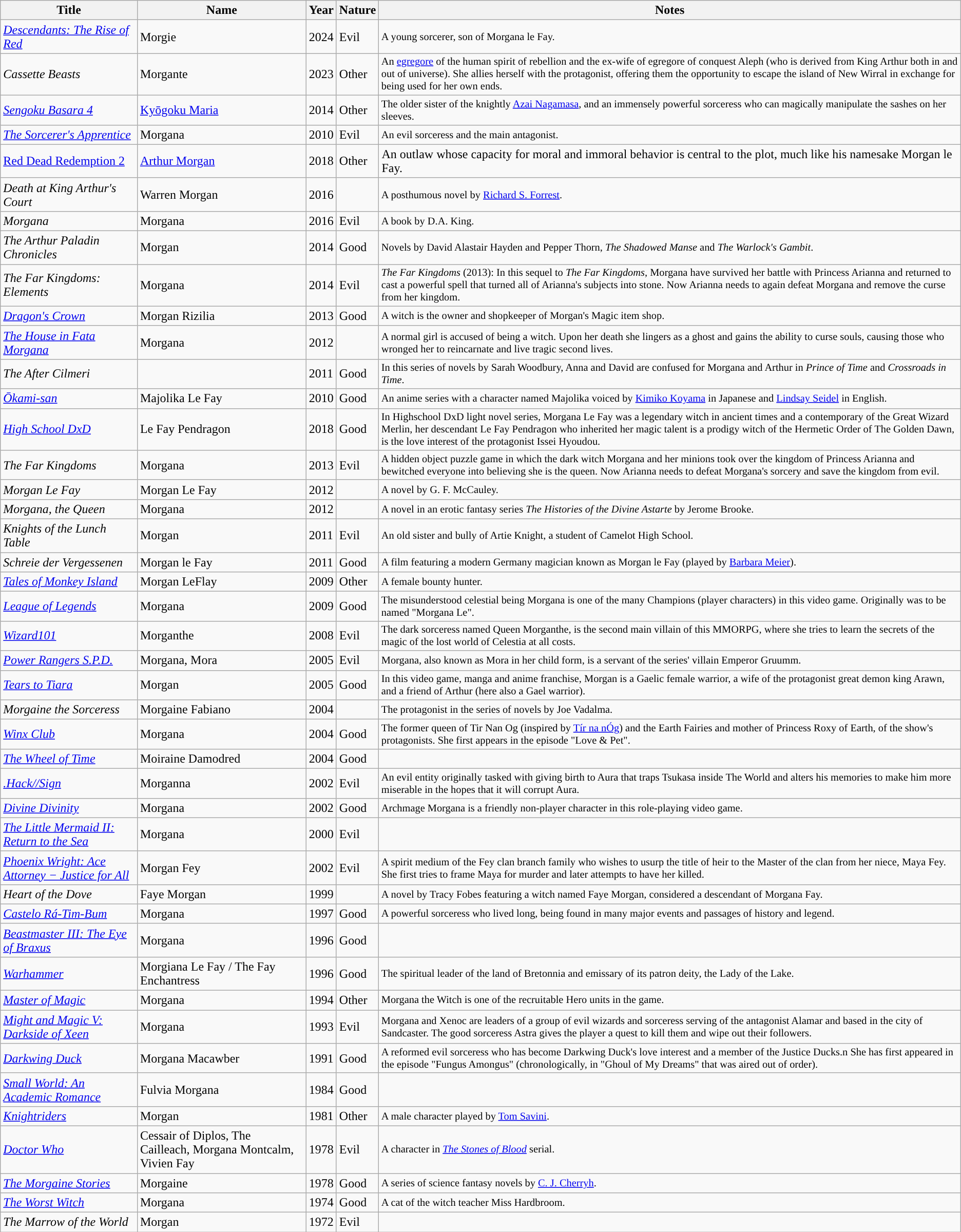<table class="wikitable sortable">
<tr>
<th>Title</th>
<th>Name</th>
<th>Year</th>
<th>Nature</th>
<th>Notes</th>
</tr>
<tr>
<td><em><a href='#'>Descendants: The Rise of Red</a></em></td>
<td>Morgie</td>
<td>2024</td>
<td>Evil</td>
<td style="font-size: 85%;">A young sorcerer, son of Morgana le Fay.</td>
</tr>
<tr>
<td><em>Cassette Beasts</em></td>
<td>Morgante</td>
<td>2023</td>
<td>Other</td>
<td style="font-size: 85%;">An <a href='#'>egregore</a> of the human spirit of rebellion and the ex-wife of egregore of conquest Aleph (who is derived from King Arthur both in and out of universe). She allies herself with the protagonist, offering them the opportunity to escape the island of New Wirral in exchange for being used for her own ends.</td>
</tr>
<tr>
<td><em><a href='#'>Sengoku Basara 4</a></em></td>
<td><a href='#'>Kyōgoku Maria</a></td>
<td>2014</td>
<td>Other</td>
<td style="font-size: 85%;">The older sister of the knightly <a href='#'>Azai Nagamasa</a>, and an immensely powerful sorceress who can magically manipulate the sashes on her sleeves.</td>
</tr>
<tr>
<td><em><a href='#'>The Sorcerer's Apprentice</a></em></td>
<td>Morgana</td>
<td>2010</td>
<td>Evil</td>
<td style="font-size: 85%;">An evil sorceress and the main antagonist.</td>
</tr>
<tr>
<td><a href='#'>Red Dead Redemption 2</a></td>
<td><a href='#'>Arthur Morgan</a></td>
<td>2018</td>
<td>Other</td>
<td>An outlaw whose capacity for moral and immoral behavior is central to the plot, much like his namesake Morgan le Fay.</td>
</tr>
<tr>
<td><em>Death at King Arthur's Court</em></td>
<td>Warren Morgan</td>
<td>2016</td>
<td></td>
<td style="font-size: 85%;">A posthumous novel by <a href='#'>Richard S. Forrest</a>.</td>
</tr>
<tr>
<td><em>Morgana</em></td>
<td>Morgana</td>
<td>2016</td>
<td>Evil</td>
<td style="font-size: 85%;">A book by D.A. King.</td>
</tr>
<tr>
<td><em>The Arthur Paladin Chronicles</em></td>
<td>Morgan</td>
<td>2014</td>
<td>Good</td>
<td style="font-size: 85%;">Novels by David Alastair Hayden and Pepper Thorn, <em>The Shadowed Manse</em> and <em>The Warlock's Gambit</em>.</td>
</tr>
<tr>
<td><em>The Far Kingdoms: Elements</em></td>
<td>Morgana</td>
<td>2014</td>
<td>Evil</td>
<td style="font-size: 85%;"><em>The Far Kingdoms</em> (2013):  In this sequel to <em>The Far Kingdoms</em>, Morgana have survived her battle with Princess Arianna and returned to cast a powerful spell that turned all of Arianna's subjects into stone. Now Arianna needs to again defeat Morgana and remove the curse from her kingdom.</td>
</tr>
<tr>
<td><em><a href='#'>Dragon's Crown</a></em></td>
<td>Morgan Rizilia</td>
<td>2013</td>
<td>Good</td>
<td style="font-size: 85%;">A witch is the owner and shopkeeper of Morgan's Magic item shop.</td>
</tr>
<tr>
<td><em><a href='#'>The House in Fata Morgana</a></em></td>
<td>Morgana</td>
<td>2012</td>
<td></td>
<td style="font-size: 85%;">A normal girl is accused of being a witch. Upon her death she lingers as a ghost and gains the ability to curse souls, causing those who wronged her to reincarnate and live tragic second lives.</td>
</tr>
<tr>
<td><em>The After Cilmeri</em></td>
<td></td>
<td>2011</td>
<td>Good</td>
<td style="font-size: 85%;">In this series of novels by Sarah Woodbury, Anna and David are confused for Morgana and Arthur in <em>Prince of Time</em> and <em>Crossroads in Time</em>.</td>
</tr>
<tr>
<td><em><a href='#'>Ōkami-san</a></em></td>
<td>Majolika Le Fay</td>
<td>2010</td>
<td>Good</td>
<td style="font-size: 85%;">An anime series with a character named Majolika voiced by <a href='#'>Kimiko Koyama</a> in Japanese and <a href='#'>Lindsay Seidel</a> in English.</td>
</tr>
<tr>
<td><em><a href='#'>High School DxD</a></em></td>
<td>Le Fay Pendragon</td>
<td>2018</td>
<td>Good</td>
<td style="font-size: 85%;">In Highschool DxD light novel series, Morgana Le Fay was a legendary witch in ancient times and a contemporary of the Great Wizard Merlin, her descendant Le Fay Pendragon who inherited her magic talent is a prodigy witch of the Hermetic Order of The Golden Dawn, is the love interest of the protagonist Issei Hyoudou.</td>
</tr>
<tr>
<td><em>The Far Kingdoms</em></td>
<td>Morgana</td>
<td>2013</td>
<td>Evil</td>
<td style="font-size: 85%;">A hidden object puzzle game in which the dark witch Morgana and her minions took over the kingdom of Princess Arianna and bewitched everyone into believing she is the queen. Now Arianna needs to defeat Morgana's sorcery and save the kingdom from evil.</td>
</tr>
<tr>
<td><em>Morgan Le Fay</em></td>
<td>Morgan Le Fay</td>
<td>2012</td>
<td></td>
<td style="font-size: 85%;">A novel by G. F. McCauley.</td>
</tr>
<tr>
<td><em>Morgana, the Queen</em></td>
<td>Morgana</td>
<td>2012</td>
<td></td>
<td style="font-size: 85%;">A novel in an erotic fantasy series <em>The Histories of the Divine Astarte</em> by Jerome Brooke.</td>
</tr>
<tr>
<td><em>Knights of the Lunch Table</em></td>
<td>Morgan</td>
<td>2011</td>
<td>Evil</td>
<td style="font-size: 85%;">An old sister and bully of Artie Knight, a student of Camelot High School.</td>
</tr>
<tr>
<td><em>Schreie der Vergessenen</em></td>
<td>Morgan le Fay</td>
<td>2011</td>
<td>Good</td>
<td style="font-size: 85%;">A film featuring a modern Germany magician known as Morgan le Fay (played by <a href='#'>Barbara Meier</a>).</td>
</tr>
<tr>
<td><em><a href='#'>Tales of Monkey Island</a></em></td>
<td>Morgan LeFlay</td>
<td>2009</td>
<td>Other</td>
<td style="font-size: 85%;">A female bounty hunter.</td>
</tr>
<tr>
<td><em><a href='#'>League of Legends</a></em></td>
<td>Morgana</td>
<td>2009</td>
<td>Good</td>
<td style="font-size: 85%;">The misunderstood celestial being Morgana is one of the many Champions (player characters) in this video game. Originally was to be named "Morgana Le".</td>
</tr>
<tr>
<td><em><a href='#'>Wizard101</a></em></td>
<td>Morganthe</td>
<td>2008</td>
<td>Evil</td>
<td style="font-size: 85%;">The dark sorceress named Queen Morganthe, is the second main villain of this MMORPG, where she tries to learn the secrets of the magic of the lost world of Celestia at all costs.</td>
</tr>
<tr>
<td><em><a href='#'>Power Rangers S.P.D.</a></em></td>
<td>Morgana, Mora</td>
<td>2005</td>
<td>Evil</td>
<td style="font-size: 85%;">Morgana, also known as Mora in her child form, is a servant of the series' villain Emperor Gruumm.</td>
</tr>
<tr>
<td><em><a href='#'>Tears to Tiara</a></em></td>
<td>Morgan</td>
<td>2005</td>
<td>Good</td>
<td style="font-size: 85%;">In this video game, manga and anime franchise, Morgan is a Gaelic female warrior, a wife of the protagonist great demon king Arawn, and a friend of Arthur (here also a Gael warrior).</td>
</tr>
<tr>
<td><em>Morgaine the Sorceress</em></td>
<td>Morgaine Fabiano</td>
<td>2004</td>
<td></td>
<td style="font-size: 85%;">The protagonist in the series of novels by Joe Vadalma.</td>
</tr>
<tr>
<td><em><a href='#'>Winx Club</a></em></td>
<td>Morgana</td>
<td>2004</td>
<td>Good</td>
<td style="font-size: 85%;">The former queen of Tir Nan Og (inspired by <a href='#'>Tír na nÓg</a>) and the Earth Fairies and mother of Princess Roxy of Earth, of the show's protagonists. She first appears in the episode "Love & Pet".</td>
</tr>
<tr>
<td><em><a href='#'>The Wheel of Time</a></em></td>
<td>Moiraine Damodred</td>
<td>2004</td>
<td>Good</td>
<td style="font-size: 85%;"></td>
</tr>
<tr>
<td><em><a href='#'>.Hack//Sign</a></em></td>
<td>Morganna</td>
<td>2002</td>
<td>Evil</td>
<td style="font-size: 85%;">An evil entity originally tasked with giving birth to Aura that traps Tsukasa inside The World and alters his memories to make him more miserable in the hopes that it will corrupt Aura.</td>
</tr>
<tr>
<td><em><a href='#'>Divine Divinity</a></em></td>
<td>Morgana</td>
<td>2002</td>
<td>Good</td>
<td style="font-size: 85%;">Archmage Morgana is a friendly non-player character in this role-playing video game.</td>
</tr>
<tr>
<td><em><a href='#'>The Little Mermaid II: Return to the Sea</a></em></td>
<td>Morgana</td>
<td>2000</td>
<td>Evil</td>
<td style="font-size: 85%;"></td>
</tr>
<tr>
<td><em><a href='#'>Phoenix Wright: Ace Attorney − Justice for All</a></em></td>
<td>Morgan Fey</td>
<td>2002</td>
<td>Evil</td>
<td style="font-size: 85%;">A spirit medium of the Fey clan branch family who wishes to usurp the title of heir to the Master of the clan from her niece, Maya Fey. She first tries to frame Maya for murder and later attempts to have her killed.</td>
</tr>
<tr>
<td><em>Heart of the Dove</em></td>
<td>Faye Morgan</td>
<td>1999</td>
<td></td>
<td style="font-size: 85%;">A novel by Tracy Fobes featuring a witch named Faye Morgan, considered a descendant of Morgana Fay.</td>
</tr>
<tr>
<td><em><a href='#'>Castelo Rá-Tim-Bum</a></em></td>
<td>Morgana</td>
<td>1997</td>
<td>Good</td>
<td style="font-size: 85%;">A powerful sorceress who lived long, being found in many major events and passages of history and legend.</td>
</tr>
<tr>
<td><em><a href='#'>Beastmaster III: The Eye of Braxus</a></em></td>
<td>Morgana</td>
<td>1996</td>
<td>Good</td>
<td style="font-size: 85%;"></td>
</tr>
<tr>
<td><em><a href='#'>Warhammer</a></em></td>
<td>Morgiana Le Fay / The Fay Enchantress</td>
<td>1996</td>
<td>Good</td>
<td style="font-size: 85%;">The spiritual leader of the land of Bretonnia and emissary of its patron deity, the Lady of the Lake.</td>
</tr>
<tr>
<td><em><a href='#'>Master of Magic</a></em></td>
<td>Morgana</td>
<td>1994</td>
<td>Other</td>
<td style="font-size: 85%;">Morgana the Witch is one of the recruitable Hero units in the game.</td>
</tr>
<tr>
<td><em><a href='#'>Might and Magic V: Darkside of Xeen</a></em></td>
<td>Morgana</td>
<td>1993</td>
<td>Evil</td>
<td style="font-size: 85%;">Morgana and Xenoc are leaders of a group of evil wizards and sorceress serving of the antagonist Alamar and based in the city of Sandcaster. The good sorceress Astra gives the player a quest to kill them and wipe out their followers.</td>
</tr>
<tr>
<td><em><a href='#'>Darkwing Duck</a></em></td>
<td>Morgana Macawber</td>
<td>1991</td>
<td>Good</td>
<td style="font-size: 85%;">A reformed evil sorceress who has become Darkwing Duck's love interest and a member of the Justice Ducks.n She has first appeared in the episode "Fungus Amongus" (chronologically, in "Ghoul of My Dreams" that was aired out of order).</td>
</tr>
<tr>
<td><em><a href='#'>Small World: An Academic Romance</a></em></td>
<td>Fulvia Morgana</td>
<td>1984</td>
<td>Good</td>
<td style="font-size: 85%;"></td>
</tr>
<tr>
<td><em><a href='#'>Knightriders</a></em></td>
<td>Morgan</td>
<td>1981</td>
<td>Other</td>
<td style="font-size: 85%;">A male character played by <a href='#'>Tom Savini</a>.</td>
</tr>
<tr>
<td><em><a href='#'>Doctor Who</a></em></td>
<td>Cessair of Diplos, The Cailleach, Morgana Montcalm, Vivien Fay</td>
<td>1978</td>
<td>Evil</td>
<td style="font-size: 85%;">A character in <em><a href='#'>The Stones of Blood</a></em> serial.</td>
</tr>
<tr>
<td><em><a href='#'>The Morgaine Stories</a></em></td>
<td>Morgaine</td>
<td>1978</td>
<td>Good</td>
<td style="font-size: 85%;">A series of science fantasy novels by <a href='#'>C. J. Cherryh</a>.</td>
</tr>
<tr>
<td><em><a href='#'>The Worst Witch</a></em></td>
<td>Morgana</td>
<td>1974</td>
<td>Good</td>
<td style="font-size: 85%;">A cat of the witch teacher Miss Hardbroom.</td>
</tr>
<tr>
<td><em>The Marrow of the World</em></td>
<td>Morgan</td>
<td>1972</td>
<td>Evil</td>
<td style="font-size: 85%;"></td>
</tr>
</table>
